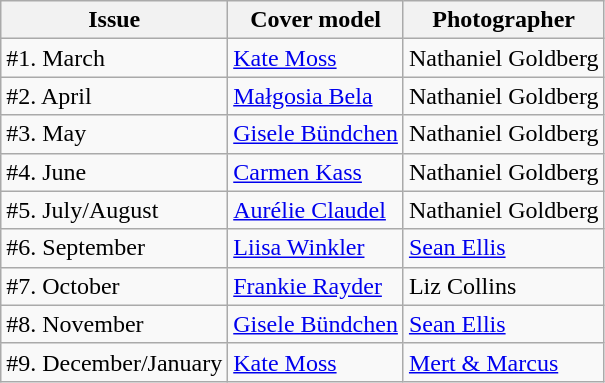<table class="sortable wikitable">
<tr>
<th>Issue</th>
<th>Cover model</th>
<th>Photographer</th>
</tr>
<tr>
<td>#1. March</td>
<td><a href='#'>Kate Moss</a></td>
<td>Nathaniel Goldberg</td>
</tr>
<tr>
<td>#2. April</td>
<td><a href='#'>Małgosia Bela</a></td>
<td>Nathaniel Goldberg</td>
</tr>
<tr>
<td>#3. May</td>
<td><a href='#'>Gisele Bündchen</a></td>
<td>Nathaniel Goldberg</td>
</tr>
<tr>
<td>#4. June</td>
<td><a href='#'>Carmen Kass</a></td>
<td>Nathaniel Goldberg</td>
</tr>
<tr>
<td>#5. July/August</td>
<td><a href='#'>Aurélie Claudel</a></td>
<td>Nathaniel Goldberg</td>
</tr>
<tr>
<td>#6. September</td>
<td><a href='#'>Liisa Winkler</a></td>
<td><a href='#'>Sean Ellis</a></td>
</tr>
<tr>
<td>#7. October</td>
<td><a href='#'>Frankie Rayder</a></td>
<td>Liz Collins</td>
</tr>
<tr>
<td>#8. November</td>
<td><a href='#'>Gisele Bündchen</a></td>
<td><a href='#'>Sean Ellis</a></td>
</tr>
<tr>
<td>#9. December/January</td>
<td><a href='#'>Kate Moss</a></td>
<td><a href='#'>Mert & Marcus</a></td>
</tr>
</table>
